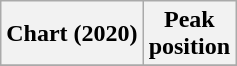<table class="wikitable plainrowheaders" style="text-align:center">
<tr>
<th scope="col">Chart (2020)</th>
<th scope="col">Peak<br>position</th>
</tr>
<tr>
</tr>
</table>
